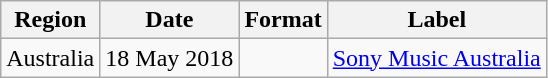<table class="wikitable">
<tr>
<th>Region</th>
<th>Date</th>
<th>Format</th>
<th>Label</th>
</tr>
<tr>
<td>Australia</td>
<td>18 May 2018</td>
<td></td>
<td><a href='#'>Sony Music Australia</a></td>
</tr>
</table>
